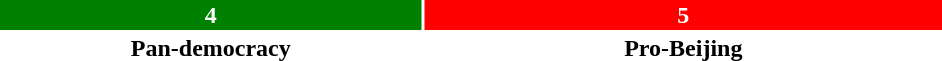<table style="width:50%; text-align:center;">
<tr style="color:white;">
<td style="background:green; width:44%;"><strong>4</strong></td>
<td style="background:red; width:54%;"><strong>5</strong></td>
</tr>
<tr>
<td><span><strong>Pan-democracy</strong></span></td>
<td><span><strong>Pro-Beijing</strong></span></td>
</tr>
</table>
